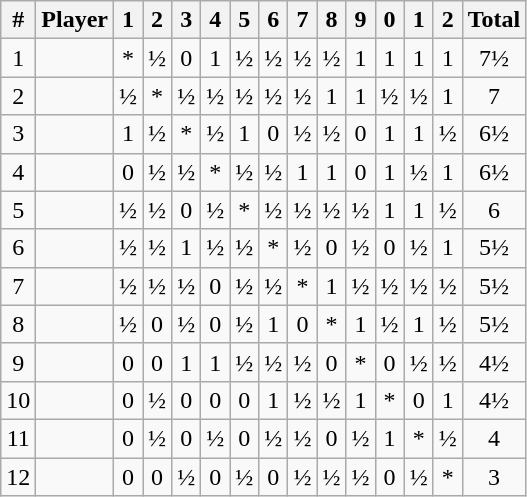<table class="wikitable" style="text-align: center; margin: 0em 4em">
<tr>
<th>#</th>
<th>Player</th>
<th>1</th>
<th>2</th>
<th>3</th>
<th>4</th>
<th>5</th>
<th>6</th>
<th>7</th>
<th>8</th>
<th>9</th>
<th>0</th>
<th>1</th>
<th>2</th>
<th>Total</th>
</tr>
<tr>
<td>1</td>
<td align=left></td>
<td>*</td>
<td>½</td>
<td>0</td>
<td>1</td>
<td>½</td>
<td>½</td>
<td>½</td>
<td>½</td>
<td>1</td>
<td>1</td>
<td>1</td>
<td>1</td>
<td>7½</td>
</tr>
<tr>
<td>2</td>
<td align=left></td>
<td>½</td>
<td>*</td>
<td>½</td>
<td>½</td>
<td>½</td>
<td>½</td>
<td>½</td>
<td>1</td>
<td>1</td>
<td>½</td>
<td>½</td>
<td>1</td>
<td>7</td>
</tr>
<tr>
<td>3</td>
<td align=left></td>
<td>1</td>
<td>½</td>
<td>*</td>
<td>½</td>
<td>1</td>
<td>0</td>
<td>½</td>
<td>½</td>
<td>0</td>
<td>1</td>
<td>1</td>
<td>½</td>
<td>6½</td>
</tr>
<tr>
<td>4</td>
<td align=left></td>
<td>0</td>
<td>½</td>
<td>½</td>
<td>*</td>
<td>½</td>
<td>½</td>
<td>1</td>
<td>1</td>
<td>0</td>
<td>1</td>
<td>½</td>
<td>1</td>
<td>6½</td>
</tr>
<tr>
<td>5</td>
<td align=left></td>
<td>½</td>
<td>½</td>
<td>0</td>
<td>½</td>
<td>*</td>
<td>½</td>
<td>½</td>
<td>½</td>
<td>½</td>
<td>1</td>
<td>1</td>
<td>½</td>
<td>6</td>
</tr>
<tr>
<td>6</td>
<td align=left></td>
<td>½</td>
<td>½</td>
<td>1</td>
<td>½</td>
<td>½</td>
<td>*</td>
<td>½</td>
<td>0</td>
<td>½</td>
<td>0</td>
<td>½</td>
<td>1</td>
<td>5½</td>
</tr>
<tr>
<td>7</td>
<td align=left></td>
<td>½</td>
<td>½</td>
<td>½</td>
<td>0</td>
<td>½</td>
<td>½</td>
<td>*</td>
<td>1</td>
<td>½</td>
<td>½</td>
<td>½</td>
<td>½</td>
<td>5½</td>
</tr>
<tr>
<td>8</td>
<td align=left></td>
<td>½</td>
<td>0</td>
<td>½</td>
<td>0</td>
<td>½</td>
<td>1</td>
<td>0</td>
<td>*</td>
<td>1</td>
<td>½</td>
<td>1</td>
<td>½</td>
<td>5½</td>
</tr>
<tr>
<td>9</td>
<td align=left></td>
<td>0</td>
<td>0</td>
<td>1</td>
<td>1</td>
<td>½</td>
<td>½</td>
<td>½</td>
<td>0</td>
<td>*</td>
<td>0</td>
<td>½</td>
<td>½</td>
<td>4½</td>
</tr>
<tr>
<td>10</td>
<td align=left></td>
<td>0</td>
<td>½</td>
<td>0</td>
<td>0</td>
<td>0</td>
<td>1</td>
<td>½</td>
<td>½</td>
<td>1</td>
<td>*</td>
<td>0</td>
<td>1</td>
<td>4½</td>
</tr>
<tr>
<td>11</td>
<td align=left></td>
<td>0</td>
<td>½</td>
<td>0</td>
<td>½</td>
<td>0</td>
<td>½</td>
<td>½</td>
<td>0</td>
<td>½</td>
<td>1</td>
<td>*</td>
<td>½</td>
<td>4</td>
</tr>
<tr>
<td>12</td>
<td align=left></td>
<td>0</td>
<td>0</td>
<td>½</td>
<td>0</td>
<td>½</td>
<td>0</td>
<td>½</td>
<td>½</td>
<td>½</td>
<td>0</td>
<td>½</td>
<td>*</td>
<td>3</td>
</tr>
</table>
